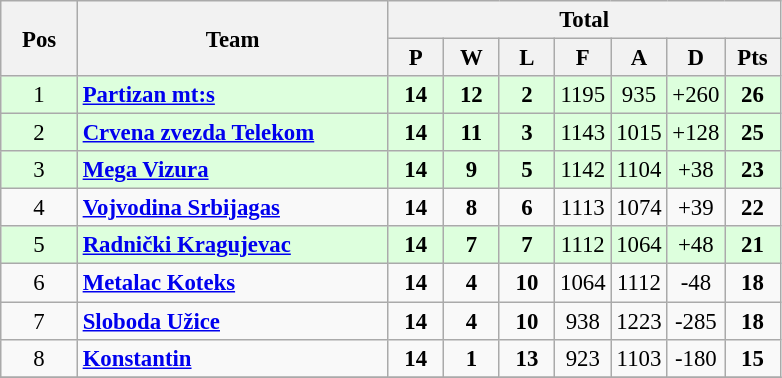<table class="wikitable sortable" style="text-align: center; font-size:95%">
<tr>
<th width="44" rowspan=2>Pos</th>
<th width="200" rowspan=2>Team</th>
<th colspan=7>Total</th>
</tr>
<tr>
<th width="30"><strong>P</strong></th>
<th width="30"><strong>W</strong></th>
<th width="30"><strong>L</strong></th>
<th width="30"><strong>F</strong></th>
<th width="30"><strong>A</strong></th>
<th width="30"><strong>D</strong></th>
<th width="30"><strong>Pts</strong></th>
</tr>
<tr style="background: #ddffdd">
<td>1</td>
<td align="left"><strong><a href='#'>Partizan mt:s</a></strong></td>
<td><strong>14</strong></td>
<td><strong>12</strong></td>
<td><strong>2</strong></td>
<td>1195</td>
<td>935</td>
<td>+260</td>
<td><strong>26</strong></td>
</tr>
<tr style="background: #ddffdd">
<td>2</td>
<td align="left"><strong><a href='#'>Crvena zvezda Telekom</a></strong></td>
<td><strong>14</strong></td>
<td><strong>11</strong></td>
<td><strong>3</strong></td>
<td>1143</td>
<td>1015</td>
<td>+128</td>
<td><strong>25</strong></td>
</tr>
<tr style="background: #ddffdd">
<td>3</td>
<td align="left"><strong><a href='#'>Mega Vizura</a></strong></td>
<td><strong>14</strong></td>
<td><strong>9</strong></td>
<td><strong>5</strong></td>
<td>1142</td>
<td>1104</td>
<td>+38</td>
<td><strong>23</strong></td>
</tr>
<tr>
<td>4</td>
<td align="left"><strong><a href='#'>Vojvodina Srbijagas</a></strong></td>
<td><strong>14</strong></td>
<td><strong>8</strong></td>
<td><strong>6</strong></td>
<td>1113</td>
<td>1074</td>
<td>+39</td>
<td><strong>22</strong></td>
</tr>
<tr style="background: #ddffdd">
<td>5</td>
<td align="left"><strong><a href='#'>Radnički Kragujevac</a></strong></td>
<td><strong>14</strong></td>
<td><strong>7</strong></td>
<td><strong>7</strong></td>
<td>1112</td>
<td>1064</td>
<td>+48</td>
<td><strong>21</strong></td>
</tr>
<tr>
<td>6</td>
<td align="left"><strong><a href='#'>Metalac Koteks</a></strong></td>
<td><strong>14</strong></td>
<td><strong>4</strong></td>
<td><strong>10</strong></td>
<td>1064</td>
<td>1112</td>
<td>-48</td>
<td><strong>18</strong></td>
</tr>
<tr>
<td>7</td>
<td align="left"><strong><a href='#'>Sloboda Užice</a></strong></td>
<td><strong>14</strong></td>
<td><strong>4</strong></td>
<td><strong>10</strong></td>
<td>938</td>
<td>1223</td>
<td>-285</td>
<td><strong>18</strong></td>
</tr>
<tr>
<td>8</td>
<td align="left"><strong><a href='#'>Konstantin</a></strong></td>
<td><strong>14</strong></td>
<td><strong>1</strong></td>
<td><strong>13</strong></td>
<td>923</td>
<td>1103</td>
<td>-180</td>
<td><strong>15</strong></td>
</tr>
<tr>
</tr>
</table>
